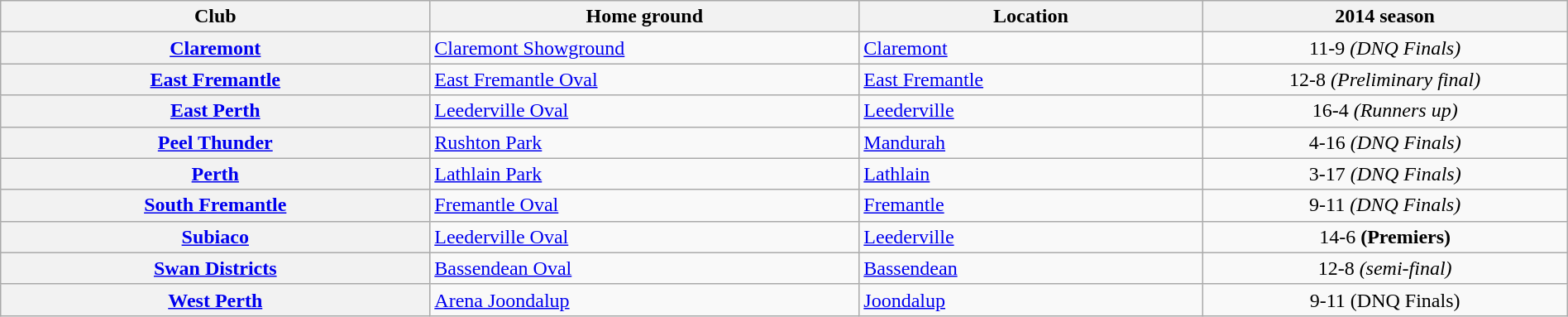<table class="wikitable sortable" style="width:100%; text-align:left">
<tr>
<th style="width:20%">Club</th>
<th style="width:20%">Home ground</th>
<th style="width:16%">Location</th>
<th style="width:17%">2014 season</th>
</tr>
<tr>
<th scope="row"><a href='#'>Claremont</a></th>
<td><a href='#'>Claremont Showground</a></td>
<td><a href='#'>Claremont</a></td>
<td align=center>11-9 <em>(DNQ Finals)</em></td>
</tr>
<tr>
<th scope="row"><a href='#'>East Fremantle</a></th>
<td><a href='#'>East Fremantle Oval</a></td>
<td><a href='#'>East Fremantle</a></td>
<td align=center>12-8 <em>(Preliminary final)</em></td>
</tr>
<tr>
<th scope="row"><a href='#'>East Perth</a></th>
<td><a href='#'>Leederville Oval</a></td>
<td><a href='#'>Leederville</a></td>
<td align=center>16-4 <em>(Runners up)</em></td>
</tr>
<tr>
<th scope="row"><a href='#'>Peel Thunder</a></th>
<td><a href='#'>Rushton Park</a></td>
<td><a href='#'>Mandurah</a></td>
<td align=center>4-16 <em>(DNQ Finals)</em></td>
</tr>
<tr>
<th scope="row"><a href='#'>Perth</a></th>
<td><a href='#'>Lathlain Park</a></td>
<td><a href='#'>Lathlain</a></td>
<td align=center>3-17 <em>(DNQ Finals)</em></td>
</tr>
<tr>
<th scope="row"><a href='#'>South Fremantle</a></th>
<td><a href='#'>Fremantle Oval</a></td>
<td><a href='#'>Fremantle</a></td>
<td align=center>9-11 <em>(DNQ Finals)</em></td>
</tr>
<tr>
<th scope="row"><a href='#'>Subiaco</a></th>
<td><a href='#'>Leederville Oval</a></td>
<td><a href='#'>Leederville</a></td>
<td align=center>14-6 <strong>(Premiers)</strong></td>
</tr>
<tr>
<th scope="row"><a href='#'>Swan Districts</a></th>
<td><a href='#'>Bassendean Oval</a></td>
<td><a href='#'>Bassendean</a></td>
<td align=center>12-8 <em>(semi-final)</em></td>
</tr>
<tr>
<th scope="row"><a href='#'>West Perth</a></th>
<td><a href='#'>Arena Joondalup</a></td>
<td><a href='#'>Joondalup</a></td>
<td align=center>9-11 (DNQ Finals)</td>
</tr>
</table>
